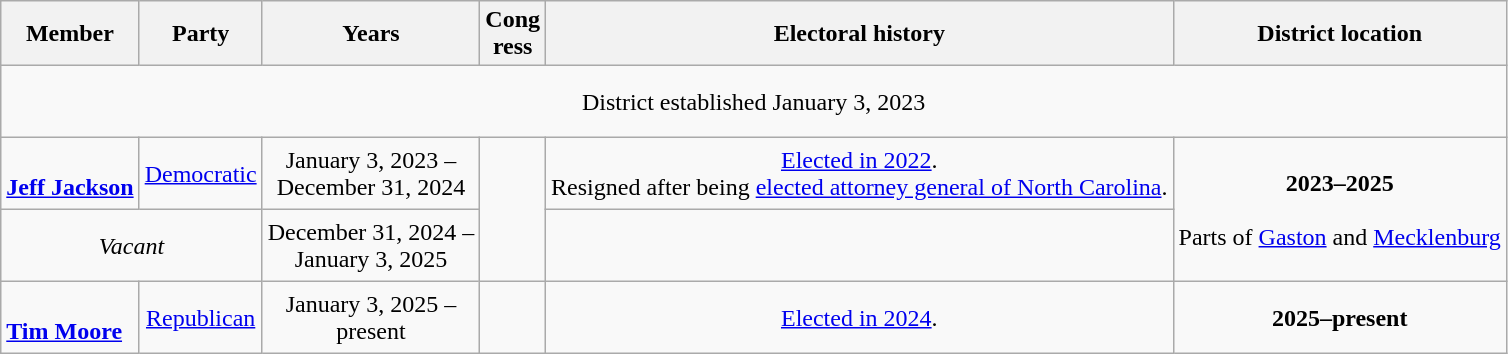<table class="wikitable" style="text-align:center">
<tr>
<th>Member<br></th>
<th>Party</th>
<th>Years</th>
<th>Cong<br>ress</th>
<th>Electoral history</th>
<th>District location</th>
</tr>
<tr style="height:3em">
<td colspan=6>District established January 3, 2023</td>
</tr>
<tr style="height:3em">
<td align="left"><br><strong><a href='#'>Jeff Jackson</a></strong><br></td>
<td><a href='#'>Democratic</a></td>
<td nowrap>January 3, 2023 –<br>December 31, 2024</td>
<td rowspan="2"></td>
<td><a href='#'>Elected in 2022</a>.<br>Resigned after being <a href='#'>elected attorney general of North Carolina</a>.</td>
<td rowspan="2"><strong>2023–2025</strong><br><br>Parts of <a href='#'>Gaston</a> and <a href='#'>Mecklenburg</a></td>
</tr>
<tr style="height:3em">
<td colspan="2"><em>Vacant</em></td>
<td nowrap>December 31, 2024 –<br>January 3, 2025</td>
<td></td>
</tr>
<tr style="height:3em">
<td align="left"><br><strong><a href='#'>Tim Moore</a></strong> <br></td>
<td><a href='#'>Republican</a></td>
<td nowrap>January 3, 2025 –<br>present</td>
<td></td>
<td><a href='#'>Elected in 2024</a>.</td>
<td><strong>2025–present</strong><br></td>
</tr>
</table>
